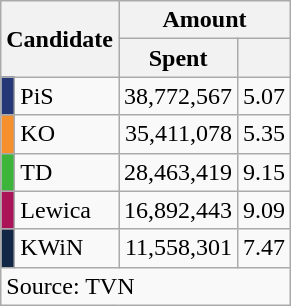<table class="wikitable sortable" style="text-align:right">
<tr>
<th colspan=2 rowspan=2>Candidate</th>
<th colspan=2>Amount</th>
</tr>
<tr>
<th>Spent</th>
<th></th>
</tr>
<tr>
<td style="background: #263778"></td>
<td align=left>PiS</td>
<td>38,772,567</td>
<td>5.07</td>
</tr>
<tr>
<td style="background: #F68F2D"></td>
<td align=left>KO</td>
<td>35,411,078</td>
<td>5.35</td>
</tr>
<tr>
<td style="background: #3DB53A"></td>
<td align=left>TD</td>
<td>28,463,419</td>
<td>9.15</td>
</tr>
<tr>
<td style="background: #AC145A"></td>
<td align=left>Lewica</td>
<td>16,892,443</td>
<td>9.09</td>
</tr>
<tr>
<td style="background: #122746"></td>
<td align=left>KWiN</td>
<td>11,558,301</td>
<td>7.47</td>
</tr>
<tr class=sortbottom>
<td colspan=4 align=left>Source: TVN</td>
</tr>
</table>
